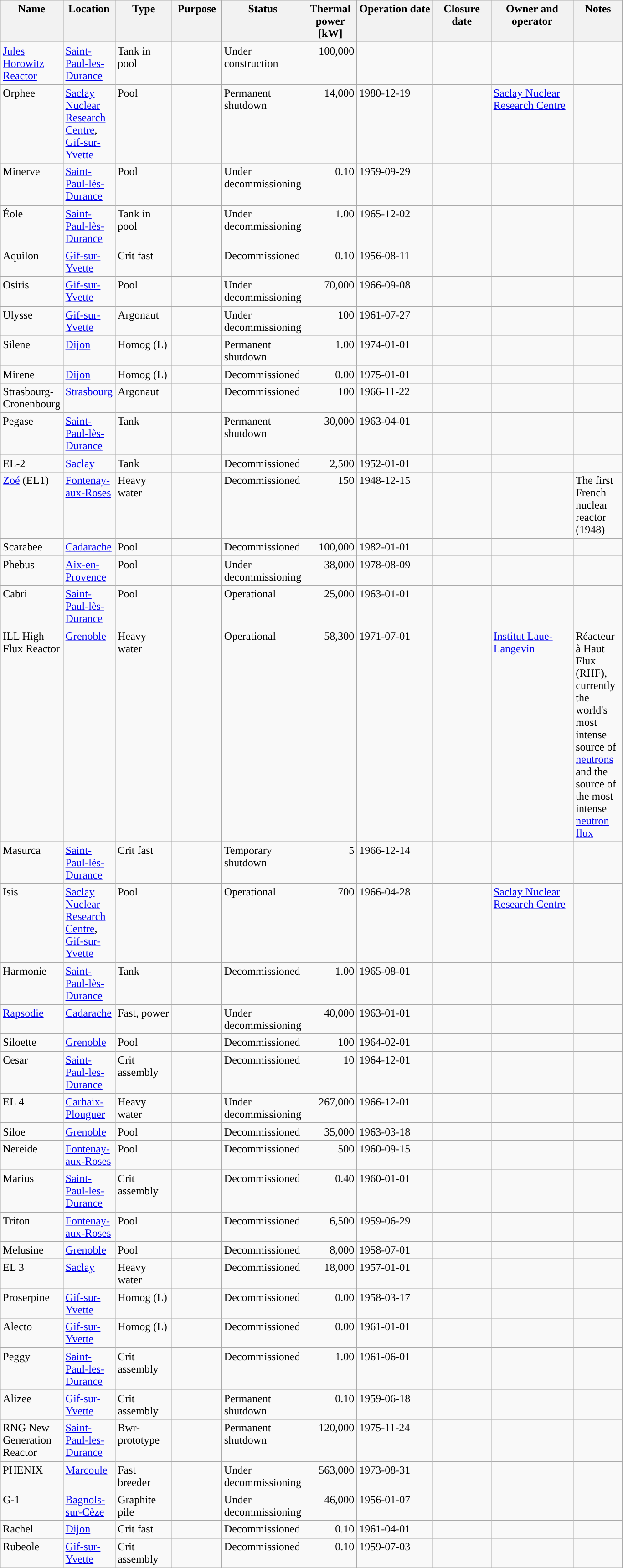<table class="wikitable sortable" >
<tr valign="top">
<th width="80">Name</th>
<th width="65">Location</th>
<th width="76">Type</th>
<th width="65">Purpose</th>
<th width="91">Status</th>
<th width="70“">Thermal power [kW]</th>
<th width=„67“>Operation date</th>
<th width="78“">Closure date</th>
<th width="113“">Owner and operator</th>
<th width="65">Notes</th>
</tr>
<tr valign="top">
<td><a href='#'>Jules Horowitz Reactor</a></td>
<td><a href='#'>Saint-Paul-les-Durance</a></td>
<td>Tank in pool</td>
<td></td>
<td>Under construction</td>
<td align="right">100,000</td>
<td> </td>
<td></td>
<td></td>
<td></td>
</tr>
<tr valign="top">
<td>Orphee</td>
<td><a href='#'>Saclay Nuclear Research Centre</a>, <a href='#'>Gif-sur-Yvette</a></td>
<td>Pool</td>
<td></td>
<td>Permanent shutdown</td>
<td align="right">14,000</td>
<td>1980-12-19</td>
<td></td>
<td><a href='#'>Saclay Nuclear Research Centre</a></td>
<td></td>
</tr>
<tr valign="top">
<td>Minerve</td>
<td><a href='#'>Saint-Paul-lès-Durance</a></td>
<td>Pool</td>
<td></td>
<td>Under decommissioning</td>
<td align="right">0.10</td>
<td>1959-09-29</td>
<td></td>
<td></td>
<td></td>
</tr>
<tr valign="top">
<td>Éole</td>
<td><a href='#'>Saint-Paul-lès-Durance</a></td>
<td>Tank in pool</td>
<td></td>
<td>Under decommissioning</td>
<td align="right">1.00</td>
<td>1965-12-02</td>
<td></td>
<td></td>
<td></td>
</tr>
<tr valign="top">
<td>Aquilon</td>
<td><a href='#'>Gif-sur-Yvette</a></td>
<td>Crit fast</td>
<td></td>
<td>Decommissioned</td>
<td align="right">0.10</td>
<td>1956-08-11</td>
<td></td>
<td></td>
<td></td>
</tr>
<tr valign="top">
<td>Osiris</td>
<td><a href='#'>Gif-sur-Yvette</a></td>
<td>Pool</td>
<td></td>
<td>Under decommissioning</td>
<td align="right">70,000</td>
<td>1966-09-08</td>
<td></td>
<td></td>
<td></td>
</tr>
<tr valign="top">
<td>Ulysse</td>
<td><a href='#'>Gif-sur-Yvette</a></td>
<td>Argonaut</td>
<td></td>
<td>Under decommissioning</td>
<td align="right">100</td>
<td>1961-07-27</td>
<td></td>
<td></td>
<td></td>
</tr>
<tr valign="top">
<td>Silene</td>
<td><a href='#'>Dijon</a></td>
<td>Homog (L)</td>
<td></td>
<td>Permanent shutdown</td>
<td align="right">1.00</td>
<td>1974-01-01</td>
<td></td>
<td></td>
<td></td>
</tr>
<tr valign="top">
<td>Mirene</td>
<td><a href='#'>Dijon</a></td>
<td>Homog (L)</td>
<td></td>
<td>Decommissioned</td>
<td align="right">0.00</td>
<td>1975-01-01</td>
<td></td>
<td></td>
<td></td>
</tr>
<tr valign="top">
<td>Strasbourg-Cronenbourg</td>
<td><a href='#'>Strasbourg</a></td>
<td>Argonaut</td>
<td></td>
<td>Decommissioned</td>
<td align="right">100</td>
<td>1966-11-22</td>
<td></td>
<td></td>
<td></td>
</tr>
<tr valign="top">
<td>Pegase</td>
<td><a href='#'>Saint-Paul-lès-Durance</a></td>
<td>Tank</td>
<td></td>
<td>Permanent shutdown</td>
<td align="right">30,000</td>
<td>1963-04-01</td>
<td></td>
<td></td>
<td></td>
</tr>
<tr valign="top">
<td>EL-2</td>
<td><a href='#'>Saclay</a></td>
<td>Tank</td>
<td></td>
<td>Decommissioned</td>
<td align="right">2,500</td>
<td>1952-01-01</td>
<td></td>
<td></td>
<td></td>
</tr>
<tr valign="top">
<td><a href='#'>Zoé</a> (EL1)</td>
<td><a href='#'>Fontenay-aux-Roses</a></td>
<td>Heavy water</td>
<td></td>
<td>Decommissioned</td>
<td align="right">150</td>
<td>1948-12-15</td>
<td></td>
<td></td>
<td>The first French nuclear reactor (1948)</td>
</tr>
<tr valign="top">
<td>Scarabee</td>
<td><a href='#'>Cadarache</a></td>
<td>Pool</td>
<td></td>
<td>Decommissioned</td>
<td align="right">100,000</td>
<td>1982-01-01</td>
<td></td>
<td></td>
<td></td>
</tr>
<tr valign="top">
<td>Phebus</td>
<td><a href='#'>Aix-en-Provence</a></td>
<td>Pool</td>
<td></td>
<td>Under decommissioning</td>
<td align="right">38,000</td>
<td>1978-08-09</td>
<td></td>
<td></td>
<td></td>
</tr>
<tr valign="top">
<td>Cabri</td>
<td><a href='#'>Saint-Paul-lès-Durance</a></td>
<td>Pool</td>
<td></td>
<td>Operational</td>
<td align="right">25,000</td>
<td>1963-01-01</td>
<td></td>
<td></td>
<td></td>
</tr>
<tr valign="top">
<td>ILL High Flux Reactor</td>
<td><a href='#'>Grenoble</a></td>
<td>Heavy water</td>
<td></td>
<td>Operational</td>
<td align="right">58,300</td>
<td>1971-07-01</td>
<td></td>
<td><a href='#'>Institut Laue-Langevin</a></td>
<td>Réacteur à Haut Flux (RHF), currently the world's most intense source of <a href='#'>neutrons</a> and the source of the most intense <a href='#'>neutron flux</a></td>
</tr>
<tr valign="top">
<td>Masurca</td>
<td><a href='#'>Saint-Paul-lès-Durance</a></td>
<td>Crit fast</td>
<td></td>
<td>Temporary shutdown</td>
<td align="right">5</td>
<td>1966-12-14</td>
<td></td>
<td></td>
<td></td>
</tr>
<tr valign="top">
<td>Isis</td>
<td><a href='#'>Saclay Nuclear Research Centre</a>, <a href='#'>Gif-sur-Yvette</a></td>
<td>Pool</td>
<td></td>
<td>Operational</td>
<td align="right">700</td>
<td>1966-04-28</td>
<td></td>
<td><a href='#'>Saclay Nuclear Research Centre</a></td>
<td></td>
</tr>
<tr valign="top">
<td>Harmonie</td>
<td><a href='#'>Saint-Paul-lès-Durance</a></td>
<td>Tank</td>
<td></td>
<td>Decommissioned</td>
<td align="right">1.00</td>
<td>1965-08-01</td>
<td></td>
<td></td>
<td></td>
</tr>
<tr valign="top">
<td><a href='#'>Rapsodie</a></td>
<td><a href='#'>Cadarache</a></td>
<td>Fast, power</td>
<td></td>
<td>Under decommissioning</td>
<td align="right">40,000</td>
<td>1963-01-01</td>
<td></td>
<td></td>
<td></td>
</tr>
<tr valign="top">
<td>Siloette</td>
<td><a href='#'>Grenoble</a></td>
<td>Pool</td>
<td></td>
<td>Decommissioned</td>
<td align="right">100</td>
<td>1964-02-01</td>
<td></td>
<td></td>
<td></td>
</tr>
<tr valign="top">
<td>Cesar</td>
<td><a href='#'>Saint-Paul-les-Durance</a></td>
<td>Crit assembly</td>
<td></td>
<td>Decommissioned</td>
<td align="right">10</td>
<td>1964-12-01</td>
<td></td>
<td></td>
<td></td>
</tr>
<tr valign="top">
<td>EL 4</td>
<td><a href='#'>Carhaix-Plouguer</a></td>
<td>Heavy water</td>
<td></td>
<td>Under decommissioning</td>
<td align="right">267,000</td>
<td>1966-12-01</td>
<td></td>
<td></td>
<td></td>
</tr>
<tr valign="top">
<td>Siloe</td>
<td><a href='#'>Grenoble</a></td>
<td>Pool</td>
<td></td>
<td>Decommissioned</td>
<td align="right">35,000</td>
<td>1963-03-18</td>
<td></td>
<td></td>
<td></td>
</tr>
<tr valign="top">
<td>Nereide</td>
<td><a href='#'>Fontenay-aux-Roses</a></td>
<td>Pool</td>
<td></td>
<td>Decommissioned</td>
<td align="right">500</td>
<td>1960-09-15</td>
<td></td>
<td></td>
<td></td>
</tr>
<tr valign="top">
<td>Marius</td>
<td><a href='#'>Saint-Paul-les-Durance</a></td>
<td>Crit assembly</td>
<td></td>
<td>Decommissioned</td>
<td align="right">0.40</td>
<td>1960-01-01</td>
<td></td>
<td></td>
<td></td>
</tr>
<tr valign="top">
<td>Triton</td>
<td><a href='#'>Fontenay-aux-Roses</a></td>
<td>Pool</td>
<td></td>
<td>Decommissioned</td>
<td align="right">6,500</td>
<td>1959-06-29</td>
<td></td>
<td></td>
<td></td>
</tr>
<tr valign="top">
<td>Melusine</td>
<td><a href='#'>Grenoble</a></td>
<td>Pool</td>
<td></td>
<td>Decommissioned</td>
<td align="right">8,000</td>
<td>1958-07-01</td>
<td></td>
<td></td>
<td></td>
</tr>
<tr valign="top">
<td>EL 3</td>
<td><a href='#'>Saclay</a></td>
<td>Heavy water</td>
<td></td>
<td>Decommissioned</td>
<td align="right">18,000</td>
<td>1957-01-01</td>
<td></td>
<td></td>
<td></td>
</tr>
<tr valign="top">
<td>Proserpine</td>
<td><a href='#'>Gif-sur-Yvette</a></td>
<td>Homog (L)</td>
<td></td>
<td>Decommissioned</td>
<td align="right">0.00</td>
<td>1958-03-17</td>
<td></td>
<td></td>
<td></td>
</tr>
<tr valign="top">
<td>Alecto</td>
<td><a href='#'>Gif-sur-Yvette</a></td>
<td>Homog (L)</td>
<td></td>
<td>Decommissioned</td>
<td align="right">0.00</td>
<td>1961-01-01</td>
<td></td>
<td></td>
<td></td>
</tr>
<tr valign="top">
<td>Peggy</td>
<td><a href='#'>Saint-Paul-les-Durance</a></td>
<td>Crit assembly</td>
<td></td>
<td>Decommissioned</td>
<td align="right">1.00</td>
<td>1961-06-01</td>
<td></td>
<td></td>
<td></td>
</tr>
<tr valign="top">
<td>Alizee</td>
<td><a href='#'>Gif-sur-Yvette</a></td>
<td>Crit assembly</td>
<td></td>
<td>Permanent shutdown</td>
<td align="right">0.10</td>
<td>1959-06-18</td>
<td></td>
<td></td>
<td></td>
</tr>
<tr valign="top">
<td>RNG New Generation Reactor</td>
<td><a href='#'>Saint-Paul-les-Durance</a></td>
<td>Bwr-prototype</td>
<td></td>
<td>Permanent shutdown</td>
<td align="right">120,000</td>
<td>1975-11-24</td>
<td></td>
<td></td>
<td></td>
</tr>
<tr valign="top">
<td>PHENIX</td>
<td><a href='#'>Marcoule</a></td>
<td>Fast breeder</td>
<td></td>
<td>Under decommissioning</td>
<td align="right">563,000</td>
<td>1973-08-31</td>
<td></td>
<td></td>
<td></td>
</tr>
<tr valign="top">
<td>G-1</td>
<td><a href='#'>Bagnols-sur-Cèze</a></td>
<td>Graphite pile</td>
<td></td>
<td>Under decommissioning</td>
<td align="right">46,000</td>
<td>1956-01-07</td>
<td></td>
<td></td>
<td></td>
</tr>
<tr valign="top">
<td>Rachel</td>
<td><a href='#'>Dijon</a></td>
<td>Crit fast</td>
<td></td>
<td>Decommissioned</td>
<td align="right">0.10</td>
<td>1961-04-01</td>
<td></td>
<td></td>
<td></td>
</tr>
<tr valign="top">
<td>Rubeole</td>
<td><a href='#'>Gif-sur-Yvette</a></td>
<td>Crit assembly</td>
<td></td>
<td>Decommissioned</td>
<td align="right">0.10</td>
<td>1959-07-03</td>
<td></td>
<td></td>
<td></td>
</tr>
</table>
